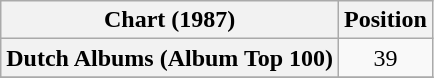<table class="wikitable plainrowheaders" style="text-align:center">
<tr>
<th scope="col">Chart (1987)</th>
<th scope="col">Position</th>
</tr>
<tr>
<th scope="row">Dutch Albums (Album Top 100)</th>
<td>39</td>
</tr>
<tr>
</tr>
</table>
